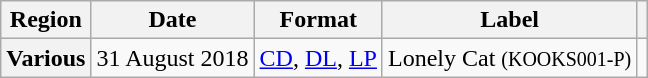<table class="wikitable plainrowheaders">
<tr>
<th scope="col">Region</th>
<th scope="col">Date</th>
<th scope="col">Format</th>
<th scope="col">Label</th>
<th scope="col"></th>
</tr>
<tr>
<th scope="row">Various</th>
<td>31 August 2018</td>
<td><a href='#'>CD</a>, <a href='#'>DL</a>, <a href='#'>LP</a></td>
<td>Lonely Cat <small>(KOOKS001-P)</small></td>
<td align="center"></td>
</tr>
</table>
